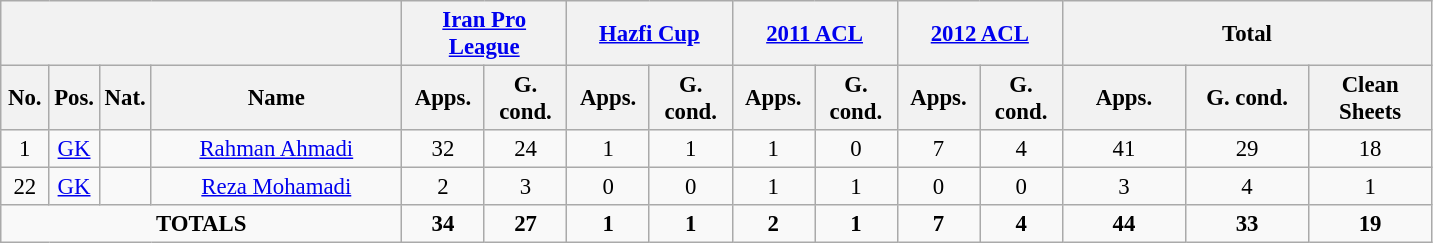<table class="wikitable" style="font-size: 95%; text-align: center;">
<tr>
<th colspan=4></th>
<th colspan=2><a href='#'>Iran Pro League</a></th>
<th colspan=2><a href='#'>Hazfi Cup</a></th>
<th colspan=2><a href='#'>2011 ACL</a></th>
<th colspan=2><a href='#'>2012 ACL</a></th>
<th colspan=3>Total</th>
</tr>
<tr>
<th width=25>No.</th>
<th width=25>Pos.</th>
<th width=25>Nat.</th>
<th width=160>Name</th>
<th width=48>Apps.</th>
<th width=48>G. cond.</th>
<th width=48>Apps.</th>
<th width=48>G. cond.</th>
<th width=48>Apps.</th>
<th width=48>G. cond.</th>
<th width=48>Apps.</th>
<th width=48>G. cond.</th>
<th width=75>Apps.</th>
<th width=75>G. cond.</th>
<th width=75>Clean Sheets</th>
</tr>
<tr>
<td>1</td>
<td><a href='#'>GK</a></td>
<td></td>
<td><a href='#'>Rahman Ahmadi</a></td>
<td>32</td>
<td>24</td>
<td>1</td>
<td>1</td>
<td>1</td>
<td>0</td>
<td>7</td>
<td>4</td>
<td>41</td>
<td>29</td>
<td>18</td>
</tr>
<tr>
<td>22</td>
<td><a href='#'>GK</a></td>
<td></td>
<td><a href='#'>Reza Mohamadi</a></td>
<td>2</td>
<td>3</td>
<td>0</td>
<td>0</td>
<td>1</td>
<td>1</td>
<td>0</td>
<td>0</td>
<td>3</td>
<td>4</td>
<td>1</td>
</tr>
<tr>
<td colspan=4><strong>TOTALS</strong></td>
<td><strong>34</strong></td>
<td><strong>27</strong></td>
<td><strong>1</strong></td>
<td><strong>1</strong></td>
<td><strong>2</strong></td>
<td><strong>1</strong></td>
<td><strong>7</strong></td>
<td><strong>4</strong></td>
<td><strong>44</strong></td>
<td><strong>33</strong></td>
<td><strong>19</strong></td>
</tr>
</table>
